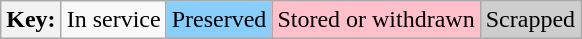<table class="wikitable">
<tr>
<th>Key:</th>
<td>In service</td>
<td bgcolor=#87cefa>Preserved</td>
<td bgcolor=#ffc0cb>Stored or withdrawn</td>
<td bgcolor=#cecece>Scrapped</td>
</tr>
</table>
